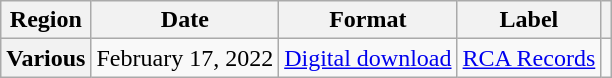<table class="wikitable plainrowheaders">
<tr>
<th scope="col">Region</th>
<th scope="col">Date</th>
<th scope="col">Format</th>
<th scope="col">Label</th>
<th scope="col"></th>
</tr>
<tr>
<th scope="row">Various</th>
<td>February 17, 2022</td>
<td><a href='#'>Digital download</a></td>
<td><a href='#'>RCA Records</a></td>
<td align="center"></td>
</tr>
</table>
